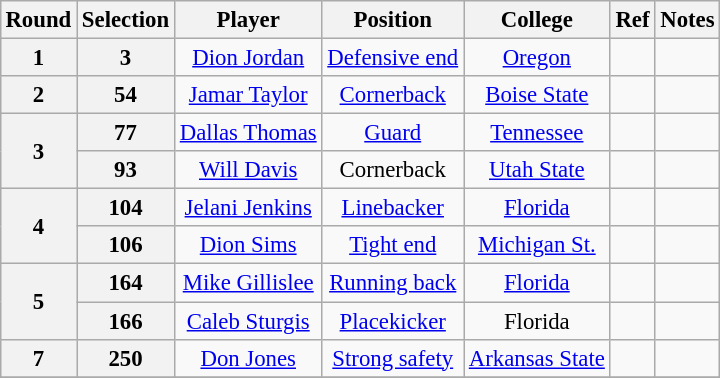<table class="wikitable" style="font-size: 95%; margin:auto; style=text-align:center">
<tr>
<th>Round</th>
<th>Selection</th>
<th>Player</th>
<th>Position</th>
<th>College</th>
<th>Ref</th>
<th>Notes</th>
</tr>
<tr style=text-align:center>
<th>1</th>
<th>3</th>
<td style="text-align:center;"><a href='#'>Dion Jordan</a></td>
<td style="text-align:center;"><a href='#'>Defensive end</a></td>
<td style="text-align:center;"><a href='#'>Oregon</a></td>
<td></td>
<td></td>
</tr>
<tr style=text-align:center>
<th>2</th>
<th>54</th>
<td><a href='#'>Jamar Taylor</a></td>
<td><a href='#'>Cornerback</a></td>
<td><a href='#'>Boise State</a></td>
<td></td>
<td> </td>
</tr>
<tr style=text-align:center>
<th rowspan = 2>3</th>
<th>77</th>
<td><a href='#'>Dallas Thomas</a></td>
<td><a href='#'>Guard</a></td>
<td><a href='#'>Tennessee</a></td>
<td></td>
<td></td>
</tr>
<tr style=text-align:center>
<th>93</th>
<td><a href='#'>Will Davis</a></td>
<td>Cornerback</td>
<td><a href='#'>Utah State</a></td>
<td></td>
<td></td>
</tr>
<tr style=text-align:center>
<th rowspan=2>4</th>
<th>104</th>
<td><a href='#'>Jelani Jenkins</a></td>
<td><a href='#'>Linebacker</a></td>
<td><a href='#'>Florida</a></td>
<td></td>
<td></td>
</tr>
<tr style=text-align:center>
<th>106</th>
<td><a href='#'>Dion Sims</a></td>
<td><a href='#'>Tight end</a></td>
<td><a href='#'>Michigan St.</a></td>
<td></td>
<td></td>
</tr>
<tr style=text-align:center>
<th rowspan=2>5</th>
<th>164</th>
<td><a href='#'>Mike Gillislee</a></td>
<td><a href='#'>Running back</a></td>
<td><a href='#'>Florida</a></td>
<td></td>
<td> </td>
</tr>
<tr style=text-align:center>
<th>166</th>
<td><a href='#'>Caleb Sturgis</a></td>
<td><a href='#'>Placekicker</a></td>
<td>Florida</td>
<td></td>
<td></td>
</tr>
<tr style=text-align:center>
<th rowspan=1>7</th>
<th>250</th>
<td><a href='#'>Don Jones</a></td>
<td><a href='#'>Strong safety</a></td>
<td><a href='#'>Arkansas State</a></td>
<td></td>
<td>  </td>
</tr>
<tr style=text-align:center>
</tr>
</table>
